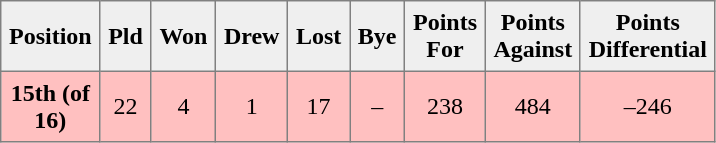<table style=border-collapse:collapse border=1 cellspacing=0 cellpadding=5>
<tr style="text-align:center; background:#efefef;">
<th width=20>Position</th>
<th width=20>Pld</th>
<th width=20>Won</th>
<th width=20>Drew</th>
<th width=20>Lost</th>
<th width=20>Bye</th>
<th width=20>Points For</th>
<th width=20>Points Against</th>
<th width=25>Points Differential</th>
</tr>
<tr style="text-align:center; background:#ffc0c0;">
<td><strong>15th (of 16)</strong></td>
<td>22</td>
<td>4</td>
<td>1</td>
<td>17</td>
<td>–</td>
<td>238</td>
<td>484</td>
<td>–246</td>
</tr>
</table>
